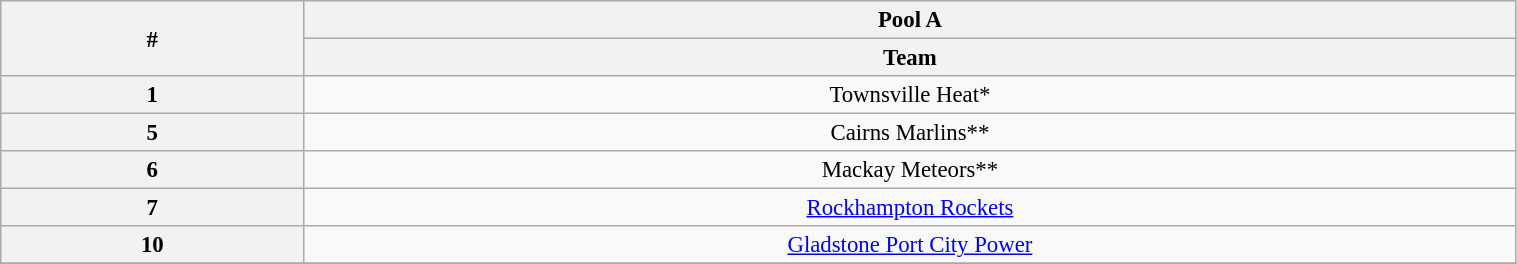<table class="wikitable" width="80%" style="font-size:95%; text-align:center">
<tr>
<th width="5%" rowspan=2>#</th>
<th colspan="1" align="center">Pool A</th>
</tr>
<tr>
<th width="20%">Team</th>
</tr>
<tr>
<th>1</th>
<td align=center>Townsville Heat*</td>
</tr>
<tr>
<th>5</th>
<td align=center>Cairns Marlins**</td>
</tr>
<tr>
<th>6</th>
<td align=center>Mackay Meteors**</td>
</tr>
<tr>
<th>7</th>
<td align=center><a href='#'>Rockhampton Rockets</a></td>
</tr>
<tr>
<th>10</th>
<td align=center><a href='#'>Gladstone Port City Power</a></td>
</tr>
<tr>
</tr>
</table>
